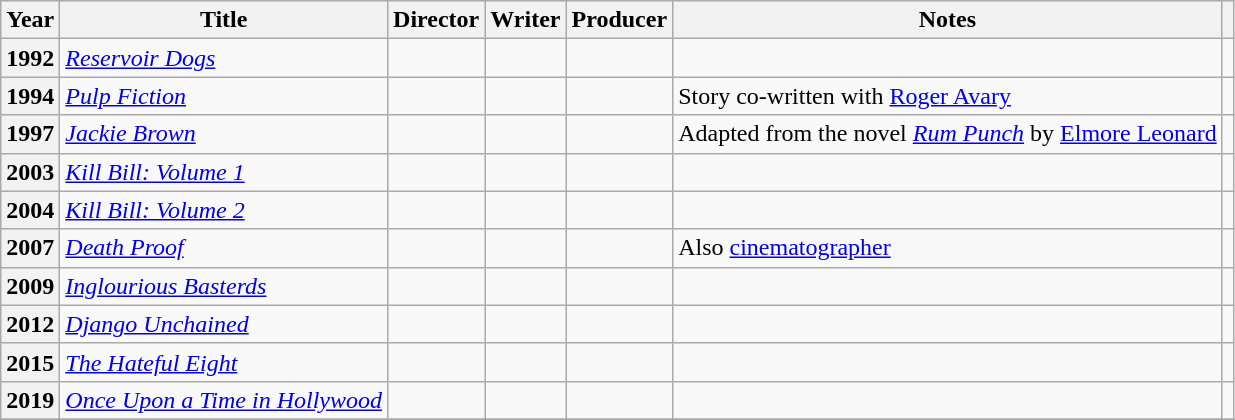<table class="wikitable plainrowheaders sortable" style="margin-right: 0;">
<tr>
<th scope="col">Year</th>
<th scope="col">Title</th>
<th scope="col">Director</th>
<th scope="col">Writer</th>
<th scope="col">Producer</th>
<th scope="col" class=unsortable>Notes</th>
<th scope="col" class=unsortable></th>
</tr>
<tr>
<th scope="row">1992</th>
<td><em><a href='#'>Reservoir Dogs</a></em></td>
<td></td>
<td></td>
<td></td>
<td></td>
<td style="text-align: center;"></td>
</tr>
<tr>
<th scope="row">1994</th>
<td><em><a href='#'>Pulp Fiction</a></em></td>
<td></td>
<td></td>
<td></td>
<td>Story co-written with <a href='#'>Roger Avary</a></td>
<td style="text-align: center;"></td>
</tr>
<tr>
<th scope="row">1997</th>
<td><em><a href='#'>Jackie Brown</a></em></td>
<td></td>
<td></td>
<td></td>
<td>Adapted from the novel <em><a href='#'>Rum Punch</a></em> by <a href='#'>Elmore Leonard</a></td>
<td style="text-align: center;"></td>
</tr>
<tr>
<th scope="row">2003</th>
<td><em><a href='#'>Kill Bill: Volume 1</a></em></td>
<td></td>
<td></td>
<td></td>
<td></td>
<td style="text-align: center;"></td>
</tr>
<tr>
<th scope="row">2004</th>
<td><em><a href='#'>Kill Bill: Volume 2</a></em></td>
<td></td>
<td></td>
<td></td>
<td></td>
<td style="text-align: center;"></td>
</tr>
<tr>
<th scope="row">2007</th>
<td><em><a href='#'>Death Proof</a></em></td>
<td></td>
<td></td>
<td></td>
<td>Also <a href='#'>cinematographer</a></td>
<td style="text-align: center;"></td>
</tr>
<tr>
<th scope="row">2009</th>
<td><em><a href='#'>Inglourious Basterds</a></em></td>
<td></td>
<td></td>
<td></td>
<td></td>
<td style="text-align: center;"></td>
</tr>
<tr>
<th scope="row">2012</th>
<td><em><a href='#'>Django Unchained</a></em></td>
<td></td>
<td></td>
<td></td>
<td></td>
<td style="text-align: center;"></td>
</tr>
<tr>
<th scope="row">2015</th>
<td><em><a href='#'>The Hateful Eight</a></em></td>
<td></td>
<td></td>
<td></td>
<td></td>
<td style="text-align: center;"></td>
</tr>
<tr>
<th scope="row">2019</th>
<td><em><a href='#'>Once Upon a Time in Hollywood</a></em></td>
<td></td>
<td></td>
<td></td>
<td></td>
<td style="text-align: center;"></td>
</tr>
<tr>
</tr>
</table>
